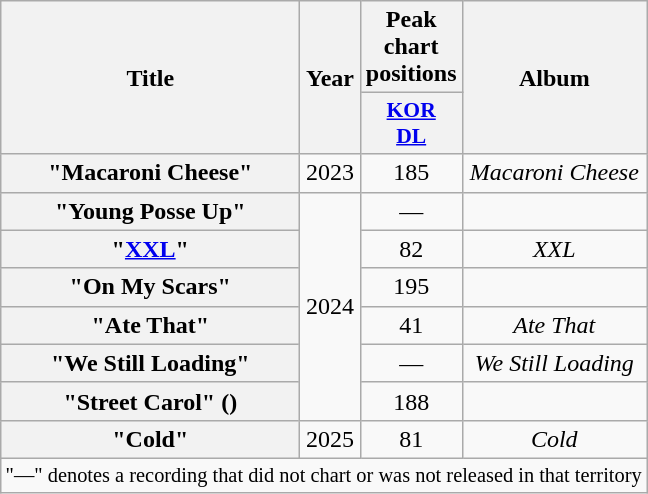<table class="wikitable plainrowheaders" style="text-align:center">
<tr>
<th scope="col" rowspan="2" style="width:12em">Title</th>
<th scope="col" rowspan="2">Year</th>
<th scope="col" colspan="1">Peak chart positions</th>
<th scope="col" rowspan="2">Album</th>
</tr>
<tr>
<th scope="col" style="width:2.75em;font-size:90%"><a href='#'>KOR<br>DL</a><br></th>
</tr>
<tr>
<th scope="row">"Macaroni Cheese"</th>
<td>2023</td>
<td>185</td>
<td><em>Macaroni Cheese</em></td>
</tr>
<tr>
<th scope="row">"Young Posse Up"</th>
<td rowspan="6">2024</td>
<td>—</td>
<td></td>
</tr>
<tr>
<th scope="row">"<a href='#'>XXL</a>"</th>
<td>82</td>
<td><em>XXL</em></td>
</tr>
<tr>
<th scope="row">"On My Scars" <br></th>
<td>195</td>
<td></td>
</tr>
<tr>
<th scope="row">"Ate That"</th>
<td>41</td>
<td><em>Ate That</em></td>
</tr>
<tr>
<th scope="row">"We Still Loading"<br></th>
<td>—</td>
<td><em>We Still Loading</em></td>
</tr>
<tr>
<th scope="row">"Street Carol" ()<br></th>
<td>188</td>
<td></td>
</tr>
<tr>
<th scope="row">"Cold" <br></th>
<td>2025</td>
<td>81</td>
<td><em>Cold</em></td>
</tr>
<tr>
<td colspan="4" style="font-size:85%">"—" denotes a recording that did not chart or was not released in that territory</td>
</tr>
</table>
